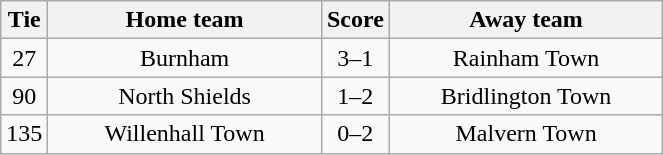<table class="wikitable" style="text-align:center;">
<tr>
<th width=20>Tie</th>
<th width=175>Home team</th>
<th width=20>Score</th>
<th width=175>Away team</th>
</tr>
<tr>
<td>27</td>
<td>Burnham</td>
<td>3–1</td>
<td>Rainham Town</td>
</tr>
<tr>
<td>90</td>
<td>North Shields</td>
<td>1–2</td>
<td>Bridlington Town</td>
</tr>
<tr>
<td>135</td>
<td>Willenhall Town</td>
<td>0–2</td>
<td>Malvern Town</td>
</tr>
</table>
